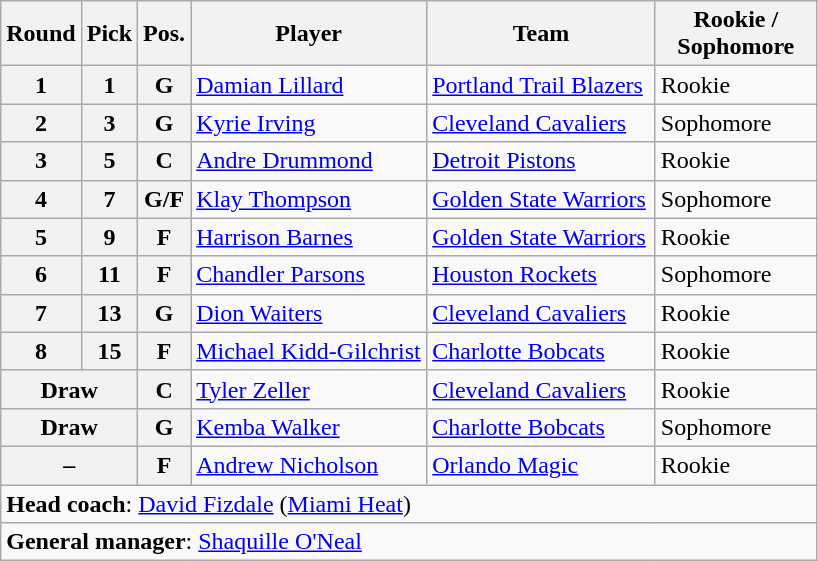<table class="wikitable">
<tr>
<th>Round</th>
<th>Pick</th>
<th>Pos.</th>
<th style="width:150px;">Player</th>
<th width=145>Team</th>
<th width=100>Rookie / Sophomore</th>
</tr>
<tr>
<th>1</th>
<th>1</th>
<th>G</th>
<td><a href='#'>Damian Lillard</a></td>
<td><a href='#'>Portland Trail Blazers</a></td>
<td>Rookie</td>
</tr>
<tr>
<th>2</th>
<th>3</th>
<th>G</th>
<td><a href='#'>Kyrie Irving</a></td>
<td><a href='#'>Cleveland Cavaliers</a></td>
<td>Sophomore</td>
</tr>
<tr>
<th>3</th>
<th>5</th>
<th>C</th>
<td><a href='#'>Andre Drummond</a></td>
<td><a href='#'>Detroit Pistons</a></td>
<td>Rookie</td>
</tr>
<tr>
<th>4</th>
<th>7</th>
<th>G/F</th>
<td><a href='#'>Klay Thompson</a></td>
<td><a href='#'>Golden State Warriors</a></td>
<td>Sophomore</td>
</tr>
<tr>
<th>5</th>
<th>9</th>
<th>F</th>
<td><a href='#'>Harrison Barnes</a></td>
<td><a href='#'>Golden State Warriors</a></td>
<td>Rookie</td>
</tr>
<tr>
<th>6</th>
<th>11</th>
<th>F</th>
<td><a href='#'>Chandler Parsons</a></td>
<td><a href='#'>Houston Rockets</a></td>
<td>Sophomore</td>
</tr>
<tr>
<th>7</th>
<th>13</th>
<th>G</th>
<td><a href='#'>Dion Waiters</a></td>
<td><a href='#'>Cleveland Cavaliers</a></td>
<td>Rookie</td>
</tr>
<tr>
<th>8</th>
<th>15</th>
<th>F</th>
<td><a href='#'>Michael Kidd-Gilchrist</a></td>
<td><a href='#'>Charlotte Bobcats</a></td>
<td>Rookie</td>
</tr>
<tr>
<th !scope="col" colspan="2">Draw</th>
<th>C</th>
<td><a href='#'>Tyler Zeller</a></td>
<td><a href='#'>Cleveland Cavaliers</a></td>
<td>Rookie</td>
</tr>
<tr>
<th !scope="col" colspan="2">Draw</th>
<th>G</th>
<td><a href='#'>Kemba Walker</a></td>
<td><a href='#'>Charlotte Bobcats</a></td>
<td>Sophomore</td>
</tr>
<tr>
<th ! !scope="col" colspan="2">–</th>
<th>F</th>
<td><a href='#'>Andrew Nicholson</a></td>
<td><a href='#'>Orlando Magic</a></td>
<td>Rookie</td>
</tr>
<tr>
<td colspan="6"><strong>Head coach</strong>: <a href='#'>David Fizdale</a> (<a href='#'>Miami Heat</a>)</td>
</tr>
<tr>
<td colspan="6"><strong>General manager</strong>: <a href='#'>Shaquille O'Neal</a></td>
</tr>
</table>
